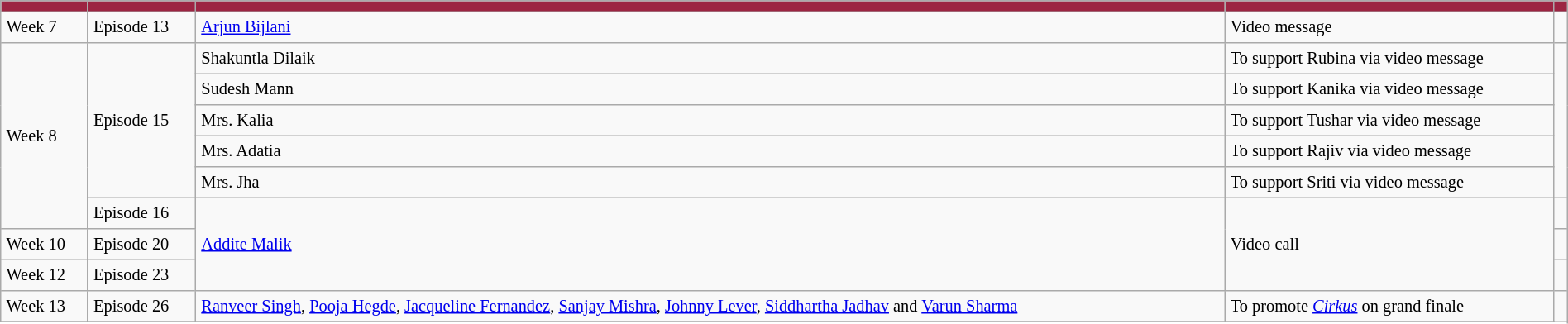<table border="2" cellpadding="4" cellspacing="0" style="margin: 1em 1em 1em 0;font-size:85%; background: #f9f9f9; border: 1px #aaa solid; border-collapse: collapse; width:100%;">
<tr>
<th bgcolor="9C2542"><strong></strong></th>
<th bgcolor="9C2542"><strong></strong></th>
<th bgcolor="9C2542"><strong></strong></th>
<th bgcolor="9C2542"><strong></strong></th>
<th bgcolor="9C2542"><strong></strong></th>
</tr>
<tr>
<td>Week 7</td>
<td>Episode 13</td>
<td><a href='#'>Arjun Bijlani</a></td>
<td>Video message</td>
<td></td>
</tr>
<tr>
<td rowspan=6>Week 8</td>
<td rowspan=5>Episode 15</td>
<td>Shakuntla Dilaik</td>
<td>To support Rubina via video message</td>
<td rowspan=5></td>
</tr>
<tr>
<td>Sudesh Mann</td>
<td>To support Kanika via video message</td>
</tr>
<tr>
<td>Mrs. Kalia</td>
<td>To support Tushar via video message</td>
</tr>
<tr>
<td>Mrs. Adatia</td>
<td>To support Rajiv via video message</td>
</tr>
<tr>
<td>Mrs. Jha</td>
<td>To support Sriti via video message</td>
</tr>
<tr>
<td>Episode 16</td>
<td rowspan=3><a href='#'>Addite Malik</a></td>
<td rowspan=3>Video call</td>
<td></td>
</tr>
<tr>
<td>Week 10</td>
<td>Episode 20</td>
<td></td>
</tr>
<tr>
<td>Week 12</td>
<td>Episode 23</td>
<td></td>
</tr>
<tr>
<td>Week 13</td>
<td>Episode 26</td>
<td><a href='#'>Ranveer Singh</a>, <a href='#'>Pooja Hegde</a>, <a href='#'>Jacqueline Fernandez</a>, <a href='#'>Sanjay Mishra</a>, <a href='#'>Johnny Lever</a>, <a href='#'>Siddhartha Jadhav</a> and <a href='#'>Varun Sharma</a></td>
<td>To promote <em><a href='#'>Cirkus</a></em> on grand finale</td>
<td rowspan=4></td>
</tr>
<tr>
</tr>
</table>
